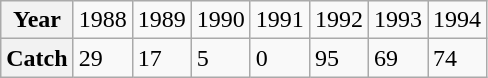<table class="wikitable">
<tr>
<th>Year</th>
<td>1988</td>
<td>1989</td>
<td>1990</td>
<td>1991</td>
<td>1992</td>
<td>1993</td>
<td>1994</td>
</tr>
<tr>
<th>Catch</th>
<td>29</td>
<td>17</td>
<td>5</td>
<td>0</td>
<td>95</td>
<td>69</td>
<td>74</td>
</tr>
</table>
